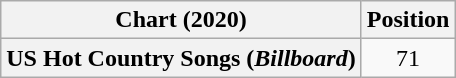<table class="wikitable plainrowheaders" style="text-align:center">
<tr>
<th scope="col">Chart (2020)</th>
<th scope="col">Position</th>
</tr>
<tr>
<th scope="row">US Hot Country Songs (<em>Billboard</em>)</th>
<td>71</td>
</tr>
</table>
